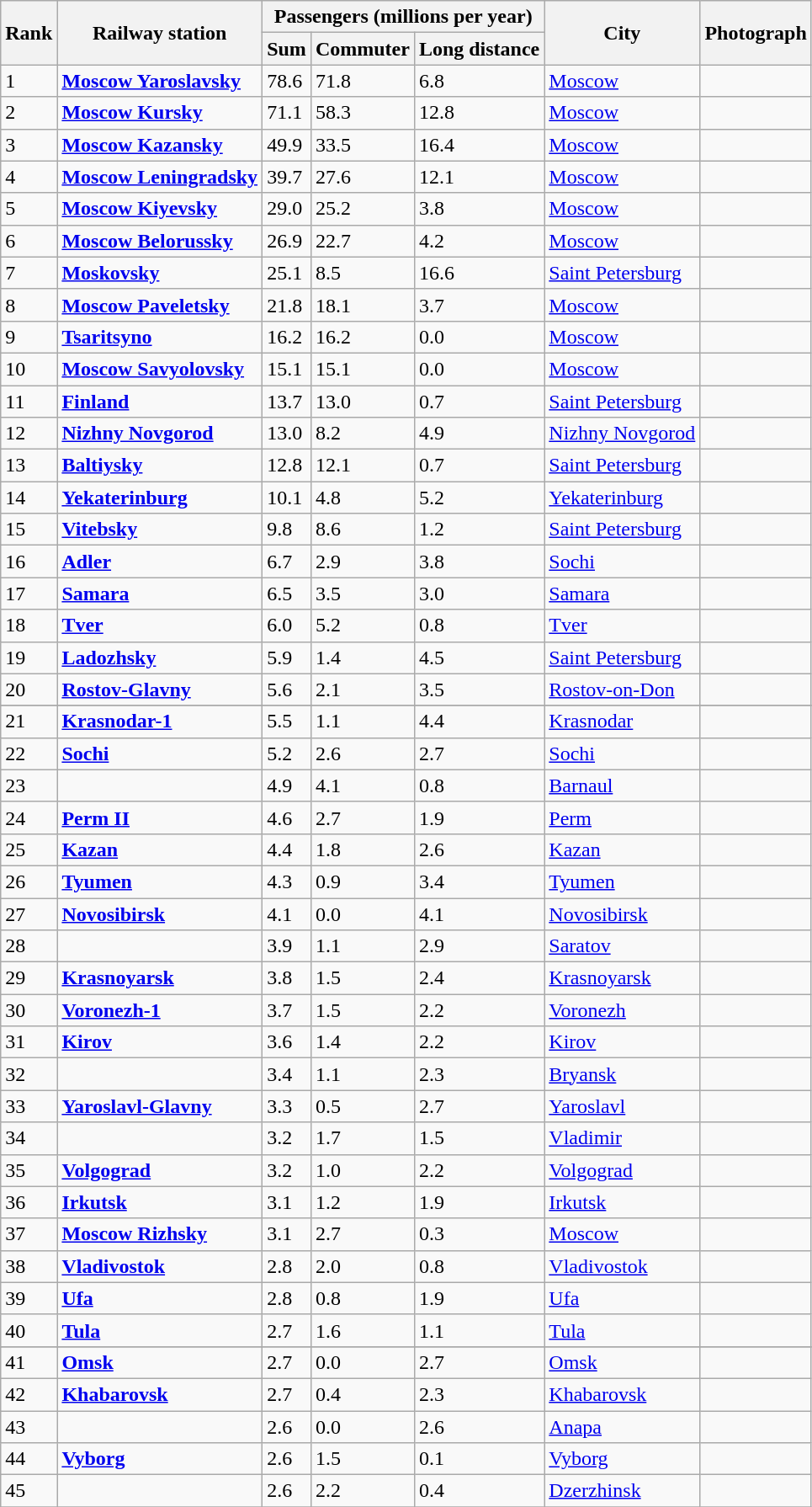<table class="wikitable sortable">
<tr>
<th rowspan="2">Rank</th>
<th rowspan="2">Railway station</th>
<th colspan="3">Passengers (millions per year)</th>
<th rowspan="2">City</th>
<th rowspan="2" class="unsortable">Photograph</th>
</tr>
<tr>
<th data-sort-type="number">Sum</th>
<th data-sort-type="number">Commuter</th>
<th data-sort-type="number">Long distance</th>
</tr>
<tr>
<td>1</td>
<td><strong><a href='#'>Moscow Yaroslavsky</a></strong></td>
<td>78.6</td>
<td>71.8</td>
<td>6.8</td>
<td><a href='#'>Moscow</a></td>
<td></td>
</tr>
<tr>
<td>2</td>
<td><strong><a href='#'>Moscow Kursky</a></strong></td>
<td>71.1</td>
<td>58.3</td>
<td>12.8</td>
<td><a href='#'>Moscow</a></td>
<td></td>
</tr>
<tr>
<td>3</td>
<td><strong><a href='#'>Moscow Kazansky</a></strong></td>
<td>49.9</td>
<td>33.5</td>
<td>16.4</td>
<td><a href='#'>Moscow</a></td>
<td></td>
</tr>
<tr>
<td>4</td>
<td><strong><a href='#'>Moscow Leningradsky</a></strong></td>
<td>39.7</td>
<td>27.6</td>
<td>12.1</td>
<td><a href='#'>Moscow</a></td>
<td></td>
</tr>
<tr>
<td>5</td>
<td><strong><a href='#'>Moscow Kiyevsky</a></strong></td>
<td>29.0</td>
<td>25.2</td>
<td>3.8</td>
<td><a href='#'>Moscow</a></td>
<td></td>
</tr>
<tr>
<td>6</td>
<td><strong><a href='#'>Moscow Belorussky</a></strong></td>
<td>26.9</td>
<td>22.7</td>
<td>4.2</td>
<td><a href='#'>Moscow</a></td>
<td></td>
</tr>
<tr>
<td>7</td>
<td><strong><a href='#'>Moskovsky</a></strong></td>
<td>25.1</td>
<td>8.5</td>
<td>16.6</td>
<td><a href='#'>Saint Petersburg</a></td>
<td></td>
</tr>
<tr>
<td>8</td>
<td><strong><a href='#'>Moscow Paveletsky</a></strong></td>
<td>21.8</td>
<td>18.1</td>
<td>3.7</td>
<td><a href='#'>Moscow</a></td>
<td></td>
</tr>
<tr>
<td>9</td>
<td><strong><a href='#'>Tsaritsyno</a></strong></td>
<td>16.2</td>
<td>16.2</td>
<td>0.0</td>
<td><a href='#'>Moscow</a></td>
<td></td>
</tr>
<tr>
<td>10</td>
<td><strong><a href='#'>Moscow Savyolovsky</a></strong></td>
<td>15.1</td>
<td>15.1</td>
<td>0.0</td>
<td><a href='#'>Moscow</a></td>
<td></td>
</tr>
<tr>
<td>11</td>
<td><strong><a href='#'>Finland</a></strong></td>
<td>13.7</td>
<td>13.0</td>
<td>0.7</td>
<td><a href='#'>Saint Petersburg</a></td>
<td></td>
</tr>
<tr>
<td>12</td>
<td><strong><a href='#'>Nizhny Novgorod</a></strong></td>
<td>13.0</td>
<td>8.2</td>
<td>4.9</td>
<td><a href='#'>Nizhny Novgorod</a></td>
<td></td>
</tr>
<tr>
<td>13</td>
<td><strong><a href='#'>Baltiysky</a></strong></td>
<td>12.8</td>
<td>12.1</td>
<td>0.7</td>
<td><a href='#'>Saint Petersburg</a></td>
<td></td>
</tr>
<tr>
<td>14</td>
<td><strong><a href='#'>Yekaterinburg</a></strong></td>
<td>10.1</td>
<td>4.8</td>
<td>5.2</td>
<td><a href='#'>Yekaterinburg</a></td>
<td></td>
</tr>
<tr>
<td>15</td>
<td><strong><a href='#'>Vitebsky</a></strong></td>
<td>9.8</td>
<td>8.6</td>
<td>1.2</td>
<td><a href='#'>Saint Petersburg</a></td>
<td></td>
</tr>
<tr>
<td>16</td>
<td><strong><a href='#'>Adler</a></strong></td>
<td>6.7</td>
<td>2.9</td>
<td>3.8</td>
<td><a href='#'>Sochi</a></td>
<td></td>
</tr>
<tr>
<td>17</td>
<td><strong><a href='#'>Samara</a></strong></td>
<td>6.5</td>
<td>3.5</td>
<td>3.0</td>
<td><a href='#'>Samara</a></td>
<td></td>
</tr>
<tr>
<td>18</td>
<td><strong><a href='#'>Tver</a></strong></td>
<td>6.0</td>
<td>5.2</td>
<td>0.8</td>
<td><a href='#'>Tver</a></td>
<td></td>
</tr>
<tr>
<td>19</td>
<td><strong><a href='#'>Ladozhsky</a></strong></td>
<td>5.9</td>
<td>1.4</td>
<td>4.5</td>
<td><a href='#'>Saint Petersburg</a></td>
<td></td>
</tr>
<tr>
<td>20</td>
<td><strong><a href='#'>Rostov-Glavny</a></strong></td>
<td>5.6</td>
<td>2.1</td>
<td>3.5</td>
<td><a href='#'>Rostov-on-Don</a></td>
<td></td>
</tr>
<tr>
</tr>
<tr>
<td>21</td>
<td><strong><a href='#'>Krasnodar-1</a></strong></td>
<td>5.5</td>
<td>1.1</td>
<td>4.4</td>
<td><a href='#'>Krasnodar</a></td>
<td></td>
</tr>
<tr>
<td>22</td>
<td><strong><a href='#'>Sochi</a></strong></td>
<td>5.2</td>
<td>2.6</td>
<td>2.7</td>
<td><a href='#'>Sochi</a></td>
<td></td>
</tr>
<tr>
<td>23</td>
<td><strong></strong></td>
<td>4.9</td>
<td>4.1</td>
<td>0.8</td>
<td><a href='#'>Barnaul</a></td>
<td></td>
</tr>
<tr>
<td>24</td>
<td><strong><a href='#'>Perm II</a></strong></td>
<td>4.6</td>
<td>2.7</td>
<td>1.9</td>
<td><a href='#'>Perm</a></td>
<td></td>
</tr>
<tr>
<td>25</td>
<td><strong><a href='#'>Kazan</a></strong></td>
<td>4.4</td>
<td>1.8</td>
<td>2.6</td>
<td><a href='#'>Kazan</a></td>
<td></td>
</tr>
<tr>
<td>26</td>
<td><strong><a href='#'>Tyumen</a></strong></td>
<td>4.3</td>
<td>0.9</td>
<td>3.4</td>
<td><a href='#'>Tyumen</a></td>
<td></td>
</tr>
<tr>
<td>27</td>
<td><strong><a href='#'>Novosibirsk</a></strong></td>
<td>4.1</td>
<td>0.0</td>
<td>4.1</td>
<td><a href='#'>Novosibirsk</a></td>
<td></td>
</tr>
<tr>
<td>28</td>
<td><strong></strong></td>
<td>3.9</td>
<td>1.1</td>
<td>2.9</td>
<td><a href='#'>Saratov</a></td>
<td></td>
</tr>
<tr>
<td>29</td>
<td><strong><a href='#'>Krasnoyarsk</a></strong></td>
<td>3.8</td>
<td>1.5</td>
<td>2.4</td>
<td><a href='#'>Krasnoyarsk</a></td>
<td></td>
</tr>
<tr>
<td>30</td>
<td><strong><a href='#'>Voronezh-1</a></strong></td>
<td>3.7</td>
<td>1.5</td>
<td>2.2</td>
<td><a href='#'>Voronezh</a></td>
<td></td>
</tr>
<tr>
<td>31</td>
<td><strong><a href='#'>Kirov</a></strong></td>
<td>3.6</td>
<td>1.4</td>
<td>2.2</td>
<td><a href='#'>Kirov</a></td>
<td></td>
</tr>
<tr>
<td>32</td>
<td><strong></strong></td>
<td>3.4</td>
<td>1.1</td>
<td>2.3</td>
<td><a href='#'>Bryansk</a></td>
<td></td>
</tr>
<tr>
<td>33</td>
<td><strong><a href='#'>Yaroslavl-Glavny</a></strong></td>
<td>3.3</td>
<td>0.5</td>
<td>2.7</td>
<td><a href='#'>Yaroslavl</a></td>
<td></td>
</tr>
<tr>
<td>34</td>
<td><strong></strong></td>
<td>3.2</td>
<td>1.7</td>
<td>1.5</td>
<td><a href='#'>Vladimir</a></td>
<td></td>
</tr>
<tr>
<td>35</td>
<td><strong><a href='#'>Volgograd</a></strong></td>
<td>3.2</td>
<td>1.0</td>
<td>2.2</td>
<td><a href='#'>Volgograd</a></td>
<td></td>
</tr>
<tr>
<td>36</td>
<td><strong><a href='#'>Irkutsk</a></strong></td>
<td>3.1</td>
<td>1.2</td>
<td>1.9</td>
<td><a href='#'>Irkutsk</a></td>
<td></td>
</tr>
<tr>
<td>37</td>
<td><strong><a href='#'>Moscow Rizhsky</a></strong></td>
<td>3.1</td>
<td>2.7</td>
<td>0.3</td>
<td><a href='#'>Moscow</a></td>
<td></td>
</tr>
<tr>
<td>38</td>
<td><strong><a href='#'>Vladivostok</a></strong></td>
<td>2.8</td>
<td>2.0</td>
<td>0.8</td>
<td><a href='#'>Vladivostok</a></td>
<td></td>
</tr>
<tr>
<td>39</td>
<td><strong><a href='#'>Ufa</a></strong></td>
<td>2.8</td>
<td>0.8</td>
<td>1.9</td>
<td><a href='#'>Ufa</a></td>
<td></td>
</tr>
<tr>
<td>40</td>
<td><strong><a href='#'>Tula</a></strong></td>
<td>2.7</td>
<td>1.6</td>
<td>1.1</td>
<td><a href='#'>Tula</a></td>
<td></td>
</tr>
<tr>
</tr>
<tr>
<td>41</td>
<td><strong><a href='#'>Omsk</a></strong></td>
<td>2.7</td>
<td>0.0</td>
<td>2.7</td>
<td><a href='#'>Omsk</a></td>
<td></td>
</tr>
<tr>
<td>42</td>
<td><strong><a href='#'>Khabarovsk</a></strong></td>
<td>2.7</td>
<td>0.4</td>
<td>2.3</td>
<td><a href='#'>Khabarovsk</a></td>
<td></td>
</tr>
<tr>
<td>43</td>
<td><strong></strong></td>
<td>2.6</td>
<td>0.0</td>
<td>2.6</td>
<td><a href='#'>Anapa</a></td>
<td></td>
</tr>
<tr>
<td>44</td>
<td><strong><a href='#'>Vyborg</a></strong></td>
<td>2.6</td>
<td>1.5</td>
<td>0.1</td>
<td><a href='#'>Vyborg</a></td>
<td></td>
</tr>
<tr>
<td>45</td>
<td><strong></strong></td>
<td>2.6</td>
<td>2.2</td>
<td>0.4</td>
<td><a href='#'>Dzerzhinsk</a></td>
<td></td>
</tr>
<tr>
</tr>
</table>
